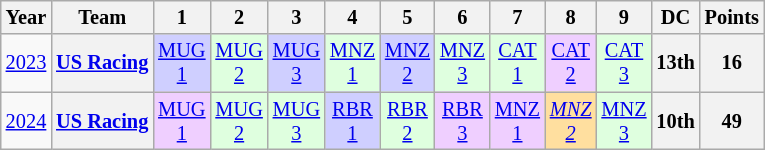<table class="wikitable" style="text-align:center; font-size:85%">
<tr>
<th>Year</th>
<th>Team</th>
<th>1</th>
<th>2</th>
<th>3</th>
<th>4</th>
<th>5</th>
<th>6</th>
<th>7</th>
<th>8</th>
<th>9</th>
<th>DC</th>
<th>Points</th>
</tr>
<tr>
<td><a href='#'>2023</a></td>
<th nowrap><a href='#'>US Racing</a></th>
<td style="background:#CFCFFF;"><a href='#'>MUG<br>1</a><br></td>
<td style="background:#DFFFDF;"><a href='#'>MUG<br>2</a><br></td>
<td style="background:#CFCFFF;"><a href='#'>MUG<br>3</a><br></td>
<td style="background:#DFFFDF;"><a href='#'>MNZ<br>1</a><br></td>
<td style="background:#CFCFFF;"><a href='#'>MNZ<br>2</a><br></td>
<td style="background:#DFFFDF;"><a href='#'>MNZ<br>3</a><br></td>
<td style="background:#DFFFDF;"><a href='#'>CAT<br>1</a><br></td>
<td style="background:#EFCFFF;"><a href='#'>CAT<br>2</a><br></td>
<td style="background:#DFFFDF;"><a href='#'>CAT<br>3</a><br></td>
<th style="background:#;">13th</th>
<th style="background:#;">16</th>
</tr>
<tr>
<td><a href='#'>2024</a></td>
<th nowrap><a href='#'>US Racing</a></th>
<td style="background:#EFCFFF;"><a href='#'>MUG<br>1</a><br></td>
<td style="background:#DFFFDF;"><a href='#'>MUG<br>2</a><br></td>
<td style="background:#DFFFDF;"><a href='#'>MUG<br>3</a><br></td>
<td style="background:#CFCFFF;"><a href='#'>RBR<br>1</a><br></td>
<td style="background:#DFFFDF;"><a href='#'>RBR<br>2</a><br></td>
<td style="background:#EFCFFF;"><a href='#'>RBR<br>3</a><br></td>
<td style="background:#EFCFFF;"><a href='#'>MNZ<br>1</a><br></td>
<td style="background:#FFDF9F;"><em><a href='#'>MNZ<br>2</a></em><br></td>
<td style="background:#DFFFDF;"><a href='#'>MNZ<br>3</a><br></td>
<th style="background:#;">10th</th>
<th style="background:#;">49</th>
</tr>
</table>
